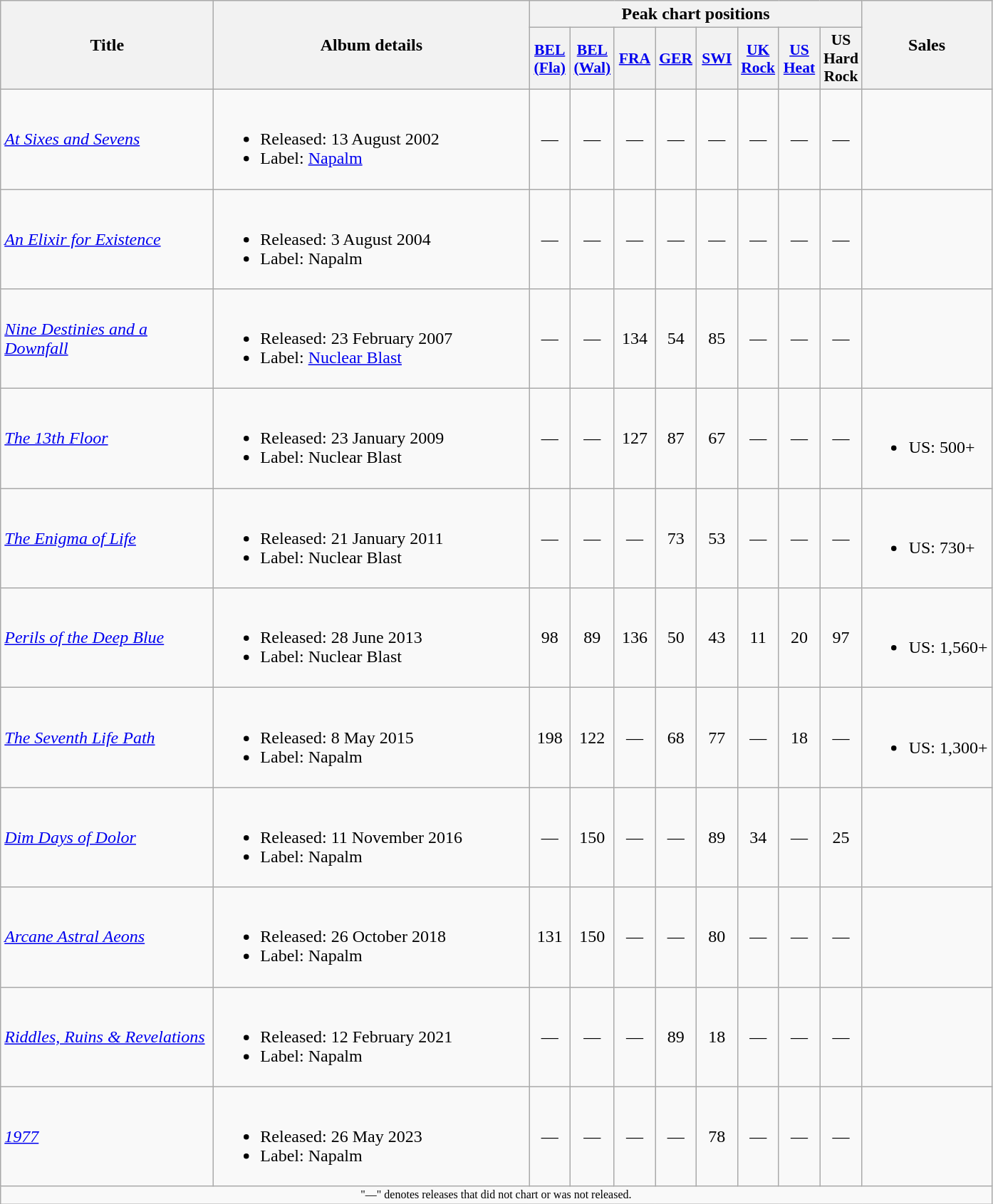<table class="wikitable">
<tr>
<th scope="col" rowspan="2" style="width:12em;">Title</th>
<th scope="col" rowspan="2" style="width:18em;">Album details</th>
<th scope="col" colspan="8">Peak chart positions</th>
<th scope="col" rowspan="2">Sales</th>
</tr>
<tr>
<th scope="col" style="width:2.2em;font-size:90%;"><a href='#'>BEL (Fla)</a><br></th>
<th scope="col" style="width:2.2em;font-size:90%;"><a href='#'>BEL (Wal)</a><br></th>
<th scope="col" style="width:2.2em;font-size:90%;"><a href='#'>FRA</a><br></th>
<th scope="col" style="width:2.2em;font-size:90%;"><a href='#'>GER</a><br></th>
<th scope="col" style="width:2.2em;font-size:90%;"><a href='#'>SWI</a><br></th>
<th scope="col" style="width:2.2em;font-size:90%;"><a href='#'>UK Rock</a><br></th>
<th scope="col" style="width:2.2em;font-size:90%;"><a href='#'>US Heat</a><br></th>
<th scope="col" style="width:2.2em;font-size:90%;">US Hard Rock<br></th>
</tr>
<tr>
<td><em><a href='#'>At Sixes and Sevens</a></em></td>
<td><br><ul><li>Released: 13 August 2002</li><li>Label: <a href='#'>Napalm</a></li></ul></td>
<td align="center">—</td>
<td align="center">—</td>
<td align="center">—</td>
<td align="center">—</td>
<td align="center">—</td>
<td align="center">—</td>
<td align="center">—</td>
<td align="center">—</td>
<td></td>
</tr>
<tr>
<td><em><a href='#'>An Elixir for Existence</a></em></td>
<td><br><ul><li>Released: 3 August 2004</li><li>Label: Napalm</li></ul></td>
<td align="center">—</td>
<td align="center">—</td>
<td align="center">—</td>
<td align="center">—</td>
<td align="center">—</td>
<td align="center">—</td>
<td align="center">—</td>
<td align="center">—</td>
<td></td>
</tr>
<tr>
<td><em><a href='#'>Nine Destinies and a Downfall</a></em></td>
<td><br><ul><li>Released: 23 February 2007</li><li>Label: <a href='#'>Nuclear Blast</a></li></ul></td>
<td align="center">—</td>
<td align="center">—</td>
<td align="center">134</td>
<td align="center">54</td>
<td align="center">85</td>
<td align="center">—</td>
<td align="center">—</td>
<td align="center">—</td>
<td></td>
</tr>
<tr>
<td><em><a href='#'>The 13th Floor</a></em></td>
<td><br><ul><li>Released: 23 January 2009</li><li>Label: Nuclear Blast</li></ul></td>
<td align="center">—</td>
<td align="center">—</td>
<td align="center">127</td>
<td align="center">87</td>
<td align="center">67</td>
<td align="center">—</td>
<td align="center">—</td>
<td align="center">—</td>
<td><br><ul><li>US: 500+</li></ul></td>
</tr>
<tr>
<td><em><a href='#'>The Enigma of Life</a></em></td>
<td><br><ul><li>Released: 21 January 2011</li><li>Label: Nuclear Blast</li></ul></td>
<td align="center">—</td>
<td align="center">—</td>
<td align="center">—</td>
<td align="center">73</td>
<td align="center">53</td>
<td align="center">—</td>
<td align="center">—</td>
<td align="center">—</td>
<td><br><ul><li>US: 730+</li></ul></td>
</tr>
<tr>
<td><em><a href='#'>Perils of the Deep Blue</a></em></td>
<td><br><ul><li>Released: 28 June 2013</li><li>Label: Nuclear Blast</li></ul></td>
<td align="center">98</td>
<td align="center">89</td>
<td align="center">136</td>
<td align="center">50</td>
<td align="center">43</td>
<td align="center">11</td>
<td align="center">20</td>
<td align="center">97</td>
<td><br><ul><li>US: 1,560+</li></ul></td>
</tr>
<tr>
<td><em><a href='#'>The Seventh Life Path</a></em></td>
<td><br><ul><li>Released: 8 May 2015</li><li>Label: Napalm</li></ul></td>
<td align="center">198</td>
<td align="center">122</td>
<td align="center">—</td>
<td align="center">68</td>
<td align="center">77</td>
<td align="center">—</td>
<td align="center">18</td>
<td align="center">—</td>
<td><br><ul><li>US: 1,300+</li></ul></td>
</tr>
<tr>
<td><em><a href='#'>Dim Days of Dolor</a></em></td>
<td><br><ul><li>Released: 11 November 2016</li><li>Label: Napalm</li></ul></td>
<td align="center">—</td>
<td align="center">150</td>
<td align="center">—</td>
<td align="center">—</td>
<td align="center">89</td>
<td align="center">34</td>
<td align="center">—</td>
<td align="center">25</td>
<td></td>
</tr>
<tr>
<td><em><a href='#'>Arcane Astral Aeons</a></em></td>
<td><br><ul><li>Released: 26 October 2018</li><li>Label: Napalm</li></ul></td>
<td align="center">131</td>
<td align="center">150</td>
<td align="center">—</td>
<td align="center">—</td>
<td align="center">80</td>
<td align="center">—</td>
<td align="center">—</td>
<td align="center">—</td>
<td></td>
</tr>
<tr>
<td><em><a href='#'>Riddles, Ruins & Revelations</a></em></td>
<td><br><ul><li>Released: 12 February 2021</li><li>Label: Napalm</li></ul></td>
<td align="center">—</td>
<td align="center">—</td>
<td align="center">—</td>
<td align="center">89</td>
<td align="center">18</td>
<td align="center">—</td>
<td align="center">—</td>
<td align="center">—</td>
<td></td>
</tr>
<tr>
<td><em><a href='#'>1977</a></em></td>
<td><br><ul><li>Released: 26 May 2023</li><li>Label: Napalm</li></ul></td>
<td align="center">—</td>
<td align="center">—</td>
<td align="center">—</td>
<td align="center">—</td>
<td align="center">78</td>
<td align="center">—</td>
<td align="center">—</td>
<td align="center">—</td>
<td></td>
</tr>
<tr>
<td align="center" colspan="21" style="font-size:8pt">"—" denotes releases that did not chart or was not released.</td>
</tr>
</table>
